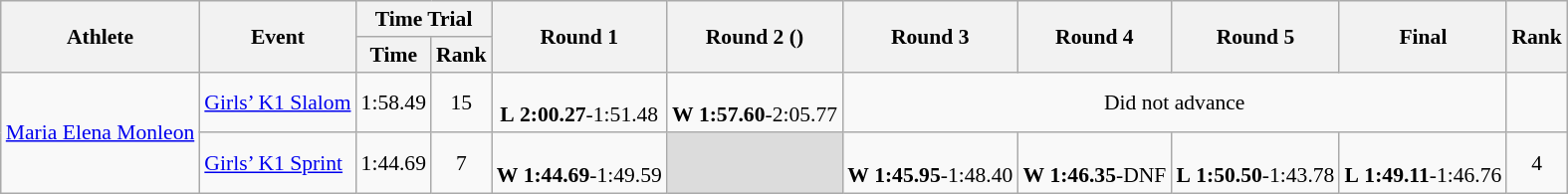<table class="wikitable" border="1" style="font-size:90%">
<tr>
<th rowspan=2>Athlete</th>
<th rowspan=2>Event</th>
<th colspan=2>Time Trial</th>
<th rowspan=2>Round 1</th>
<th rowspan=2>Round 2 ()</th>
<th rowspan=2>Round 3</th>
<th rowspan=2>Round 4</th>
<th rowspan=2>Round 5</th>
<th rowspan=2>Final</th>
<th rowspan=2>Rank</th>
</tr>
<tr>
<th>Time</th>
<th>Rank</th>
</tr>
<tr>
<td rowspan=2><a href='#'>Maria Elena Monleon</a></td>
<td><a href='#'>Girls’ K1 Slalom</a></td>
<td align=center>1:58.49</td>
<td align=center>15</td>
<td align=center><br><strong>L</strong> <strong>2:00.27</strong>-1:51.48</td>
<td align=center><br><strong>W</strong> <strong>1:57.60</strong>-2:05.77</td>
<td align=center colspan=4>Did not advance</td>
</tr>
<tr>
<td><a href='#'>Girls’ K1 Sprint</a></td>
<td align=center>1:44.69</td>
<td align=center>7</td>
<td align=center><br><strong>W</strong> <strong>1:44.69</strong>-1:49.59</td>
<td bgcolor=#DCDCDC></td>
<td align=center><br><strong>W</strong> <strong>1:45.95</strong>-1:48.40</td>
<td align=center><br><strong>W</strong> <strong>1:46.35</strong>-DNF</td>
<td align=center><br><strong>L</strong> <strong>1:50.50</strong>-1:43.78</td>
<td align=center><br><strong>L</strong> <strong>1:49.11</strong>-1:46.76</td>
<td align=center>4</td>
</tr>
</table>
